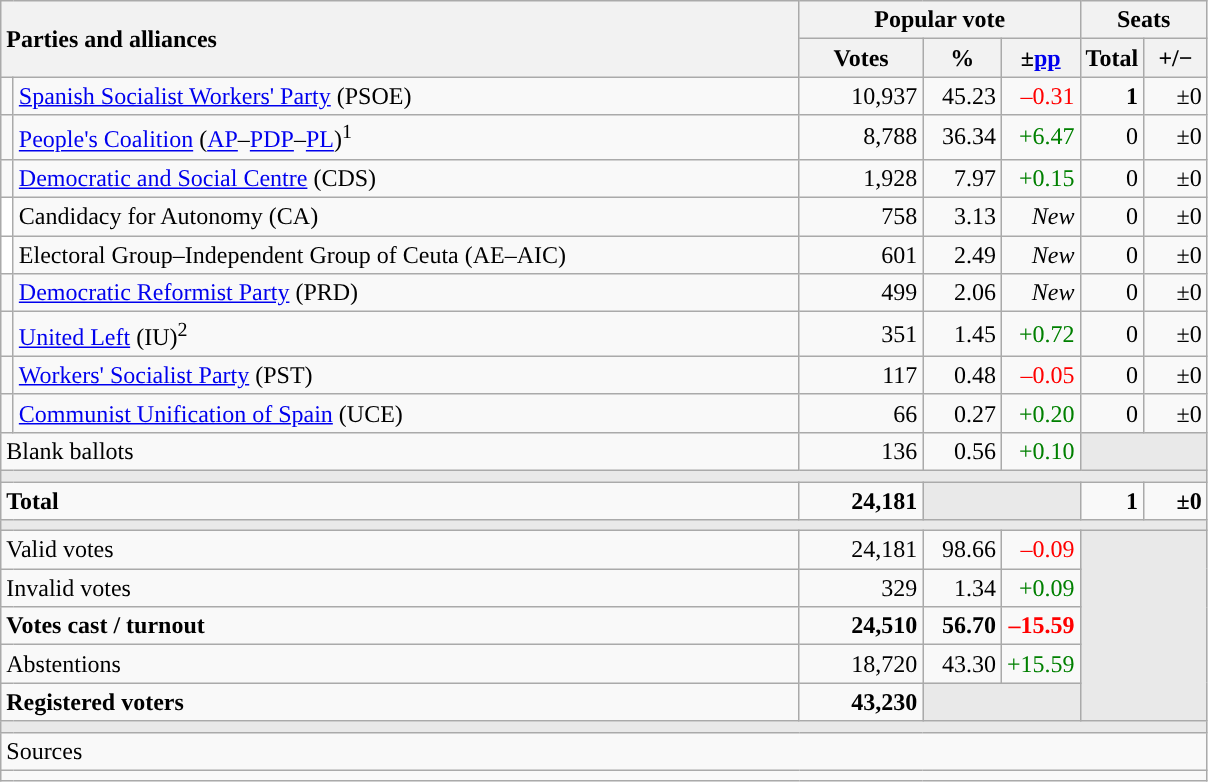<table class="wikitable" style="text-align:right;">
<tr>
<th style="text-align:left;" rowspan="2" colspan="2" width="525">Parties and alliances</th>
<th colspan="3">Popular vote</th>
<th colspan="2">Seats</th>
</tr>
<tr>
<th width="75">Votes</th>
<th width="45">%</th>
<th width="45">±<a href='#'>pp</a></th>
<th width="35">Total</th>
<th width="35">+/−</th>
</tr>
<tr>
<td width="1" style="color:inherit;background:"></td>
<td align="left"><a href='#'>Spanish Socialist Workers' Party</a> (PSOE)</td>
<td>10,937</td>
<td>45.23</td>
<td style="color:red;">–0.31</td>
<td><strong>1</strong></td>
<td>±0</td>
</tr>
<tr>
<td style="color:inherit;background:"></td>
<td align="left"><a href='#'>People's Coalition</a> (<a href='#'>AP</a>–<a href='#'>PDP</a>–<a href='#'>PL</a>)<sup>1</sup></td>
<td>8,788</td>
<td>36.34</td>
<td style="color:green;">+6.47</td>
<td>0</td>
<td>±0</td>
</tr>
<tr>
<td style="color:inherit;background:"></td>
<td align="left"><a href='#'>Democratic and Social Centre</a> (CDS)</td>
<td>1,928</td>
<td>7.97</td>
<td style="color:green;">+0.15</td>
<td>0</td>
<td>±0</td>
</tr>
<tr>
<td bgcolor="white"></td>
<td align="left">Candidacy for Autonomy (CA)</td>
<td>758</td>
<td>3.13</td>
<td><em>New</em></td>
<td>0</td>
<td>±0</td>
</tr>
<tr>
<td bgcolor="white"></td>
<td align="left">Electoral Group–Independent Group of Ceuta (AE–AIC)</td>
<td>601</td>
<td>2.49</td>
<td><em>New</em></td>
<td>0</td>
<td>±0</td>
</tr>
<tr>
<td style="color:inherit;background:"></td>
<td align="left"><a href='#'>Democratic Reformist Party</a> (PRD)</td>
<td>499</td>
<td>2.06</td>
<td><em>New</em></td>
<td>0</td>
<td>±0</td>
</tr>
<tr>
<td style="color:inherit;background:"></td>
<td align="left"><a href='#'>United Left</a> (IU)<sup>2</sup></td>
<td>351</td>
<td>1.45</td>
<td style="color:green;">+0.72</td>
<td>0</td>
<td>±0</td>
</tr>
<tr>
<td style="color:inherit;background:"></td>
<td align="left"><a href='#'>Workers' Socialist Party</a> (PST)</td>
<td>117</td>
<td>0.48</td>
<td style="color:red;">–0.05</td>
<td>0</td>
<td>±0</td>
</tr>
<tr>
<td style="color:inherit;background:"></td>
<td align="left"><a href='#'>Communist Unification of Spain</a> (UCE)</td>
<td>66</td>
<td>0.27</td>
<td style="color:green;">+0.20</td>
<td>0</td>
<td>±0</td>
</tr>
<tr>
<td align="left" colspan="2">Blank ballots</td>
<td>136</td>
<td>0.56</td>
<td style="color:green;">+0.10</td>
<td bgcolor="#E9E9E9" colspan="2"></td>
</tr>
<tr>
<td colspan="7" bgcolor="#E9E9E9"></td>
</tr>
<tr style="font-weight:bold;">
<td align="left" colspan="2">Total</td>
<td>24,181</td>
<td bgcolor="#E9E9E9" colspan="2"></td>
<td>1</td>
<td>±0</td>
</tr>
<tr>
<td colspan="7" bgcolor="#E9E9E9"></td>
</tr>
<tr>
<td align="left" colspan="2">Valid votes</td>
<td>24,181</td>
<td>98.66</td>
<td style="color:red;">–0.09</td>
<td bgcolor="#E9E9E9" colspan="2" rowspan="5"></td>
</tr>
<tr>
<td align="left" colspan="2">Invalid votes</td>
<td>329</td>
<td>1.34</td>
<td style="color:green;">+0.09</td>
</tr>
<tr style="font-weight:bold;">
<td align="left" colspan="2">Votes cast / turnout</td>
<td>24,510</td>
<td>56.70</td>
<td style="color:red;">–15.59</td>
</tr>
<tr>
<td align="left" colspan="2">Abstentions</td>
<td>18,720</td>
<td>43.30</td>
<td style="color:green;">+15.59</td>
</tr>
<tr style="font-weight:bold;">
<td align="left" colspan="2">Registered voters</td>
<td>43,230</td>
<td bgcolor="#E9E9E9" colspan="2"></td>
</tr>
<tr>
<td colspan="7" bgcolor="#E9E9E9"></td>
</tr>
<tr>
<td align="left" colspan="7">Sources</td>
</tr>
<tr>
<td colspan="7" style="text-align:left; max-width:790px;"></td>
</tr>
</table>
